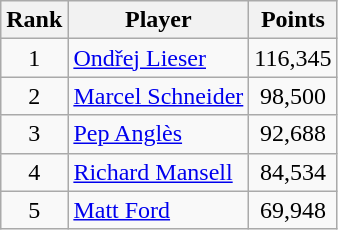<table class="wikitable">
<tr>
<th>Rank</th>
<th>Player</th>
<th>Points</th>
</tr>
<tr>
<td align=center>1</td>
<td> <a href='#'>Ondřej Lieser</a></td>
<td align=center>116,345</td>
</tr>
<tr>
<td align=center>2</td>
<td> <a href='#'>Marcel Schneider</a></td>
<td align=center>98,500</td>
</tr>
<tr>
<td align=center>3</td>
<td> <a href='#'>Pep Anglès</a></td>
<td align=center>92,688</td>
</tr>
<tr>
<td align=center>4</td>
<td> <a href='#'>Richard Mansell</a></td>
<td align=center>84,534</td>
</tr>
<tr>
<td align=center>5</td>
<td> <a href='#'>Matt Ford</a></td>
<td align=center>69,948</td>
</tr>
</table>
